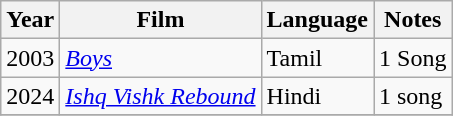<table class="wikitable">
<tr>
<th>Year</th>
<th>Film</th>
<th>Language</th>
<th>Notes</th>
</tr>
<tr>
<td>2003</td>
<td><em><a href='#'>Boys</a></em></td>
<td>Tamil</td>
<td>1 Song</td>
</tr>
<tr>
<td>2024</td>
<td><em><a href='#'>Ishq Vishk Rebound</a></em></td>
<td>Hindi</td>
<td>1 song</td>
</tr>
<tr>
</tr>
</table>
